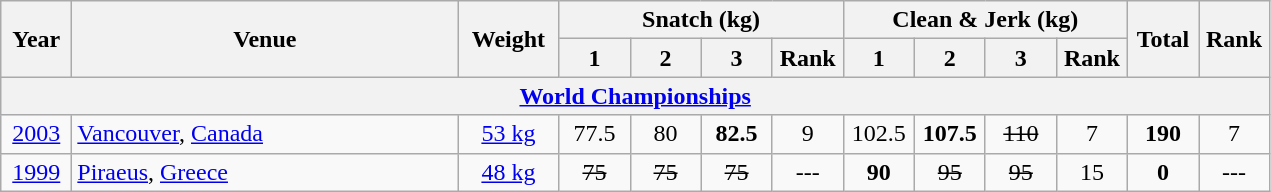<table class = "wikitable" style="text-align:center;">
<tr>
<th rowspan=2 width=40>Year</th>
<th rowspan=2 width=250>Venue</th>
<th rowspan=2 width=60>Weight</th>
<th colspan=4>Snatch (kg)</th>
<th colspan=4>Clean & Jerk (kg)</th>
<th rowspan=2 width=40>Total</th>
<th rowspan=2 width=40>Rank</th>
</tr>
<tr>
<th width=40>1</th>
<th width=40>2</th>
<th width=40>3</th>
<th width=40>Rank</th>
<th width=40>1</th>
<th width=40>2</th>
<th width=40>3</th>
<th width=40>Rank</th>
</tr>
<tr>
<th colspan=13><a href='#'>World Championships</a></th>
</tr>
<tr>
<td><a href='#'>2003</a></td>
<td align=left> <a href='#'>Vancouver</a>, <a href='#'>Canada</a></td>
<td><a href='#'>53 kg</a></td>
<td>77.5</td>
<td>80</td>
<td><strong>82.5</strong></td>
<td>9</td>
<td>102.5</td>
<td><strong>107.5</strong></td>
<td><s>110</s></td>
<td>7</td>
<td><strong>190</strong></td>
<td>7</td>
</tr>
<tr>
<td><a href='#'>1999</a></td>
<td align=left> <a href='#'>Piraeus</a>, <a href='#'>Greece</a></td>
<td><a href='#'>48 kg</a></td>
<td><s>75</s></td>
<td><s>75</s></td>
<td><s>75</s></td>
<td>---</td>
<td><strong>90</strong></td>
<td><s>95</s></td>
<td><s>95</s></td>
<td>15</td>
<td><strong>0</strong></td>
<td>---</td>
</tr>
</table>
